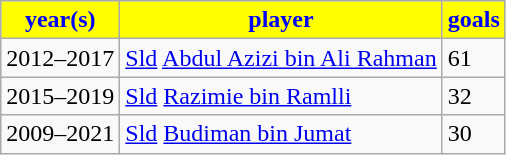<table class="wikitable sortable">
<tr>
<th style="background:yellow; color:blue">year(s)</th>
<th style="background:yellow; color:blue">player</th>
<th style="background:yellow; color:blue">goals</th>
</tr>
<tr>
<td>2012–2017</td>
<td><a href='#'>Sld</a> <a href='#'>Abdul Azizi bin Ali Rahman</a></td>
<td>61</td>
</tr>
<tr>
<td>2015–2019</td>
<td><a href='#'>Sld</a> <a href='#'>Razimie bin Ramlli</a></td>
<td>32</td>
</tr>
<tr>
<td>2009–2021</td>
<td><a href='#'>Sld</a> <a href='#'>Budiman bin Jumat</a></td>
<td>30</td>
</tr>
</table>
